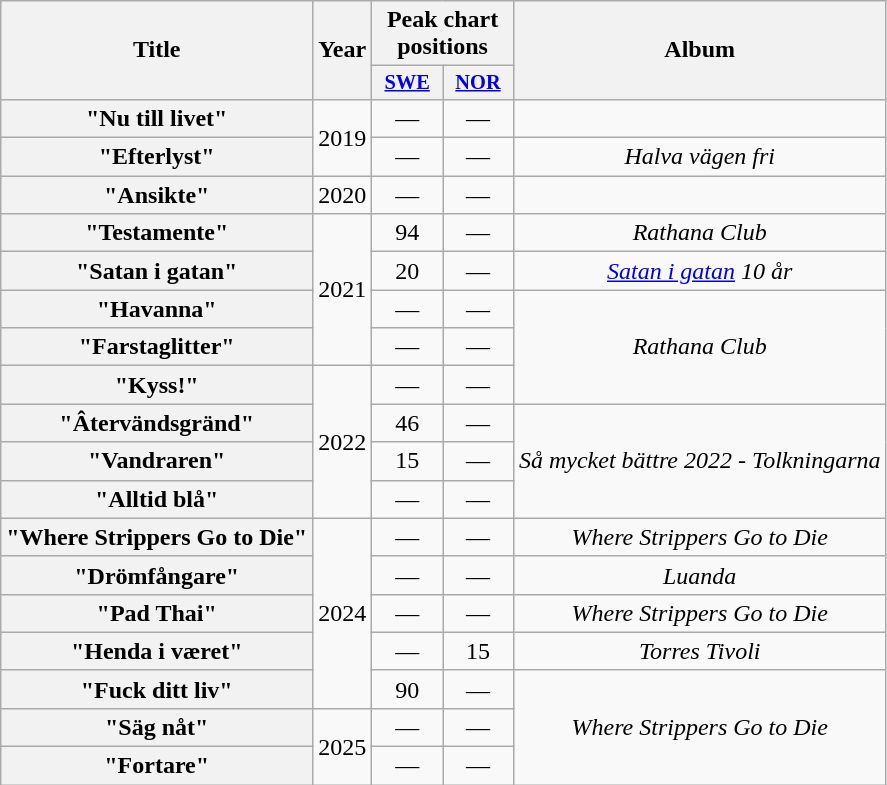<table class="wikitable plainrowheaders" style="text-align:center;">
<tr>
<th scope="col" rowspan="2">Title</th>
<th scope="col" rowspan="2">Year</th>
<th scope="col" colspan="2">Peak chart positions</th>
<th scope="col" rowspan="2">Album</th>
</tr>
<tr>
<th scope="col" style="width:3em;font-size:85%;"><a href='#'>SWE</a><br></th>
<th scope="col" style="width:3em;font-size:85%;"><a href='#'>NOR</a><br></th>
</tr>
<tr>
<th scope="row">"Nu till livet"</th>
<td rowspan="2">2019</td>
<td>—</td>
<td>—</td>
<td></td>
</tr>
<tr>
<th scope="row">"Efterlyst"</th>
<td>—</td>
<td>—</td>
<td><em>Halva vägen fri</em></td>
</tr>
<tr>
<th scope="row">"Ansikte"</th>
<td>2020</td>
<td>—</td>
<td>—</td>
<td></td>
</tr>
<tr>
<th scope="row">"Testamente"<br></th>
<td rowspan="4">2021</td>
<td>94</td>
<td>—</td>
<td><em>Rathana Club</em></td>
</tr>
<tr>
<th scope="row">"Satan i gatan"</th>
<td>20</td>
<td>—</td>
<td><em><a href='#'>Satan i gatan</a> 10 år</em></td>
</tr>
<tr>
<th scope="row">"Havanna"</th>
<td>—</td>
<td>—</td>
<td rowspan="3"><em>Rathana Club</em></td>
</tr>
<tr>
<th scope="row">"Farstaglitter"</th>
<td>—</td>
<td>—</td>
</tr>
<tr>
<th scope="row">"Kyss!"</th>
<td rowspan="4">2022</td>
<td>—</td>
<td>—</td>
</tr>
<tr>
<th scope="row">"Âtervändsgränd"</th>
<td>46</td>
<td>—</td>
<td rowspan="3"><em>Så mycket bättre 2022 - Tolkningarna</em></td>
</tr>
<tr>
<th scope="row">"Vandraren"</th>
<td>15</td>
<td>—</td>
</tr>
<tr>
<th scope="row">"Alltid blå"</th>
<td>—</td>
<td>—</td>
</tr>
<tr>
<th scope="row">"Where Strippers Go to Die"</th>
<td rowspan="5">2024</td>
<td>—</td>
<td>—</td>
<td><em>Where Strippers Go to Die</em></td>
</tr>
<tr>
<th scope="row">"Drömfångare"<br></th>
<td>—</td>
<td>—</td>
<td><em>Luanda</em></td>
</tr>
<tr>
<th scope="row">"Pad Thai"</th>
<td>—</td>
<td>—</td>
<td><em>Where Strippers Go to Die</em></td>
</tr>
<tr>
<th scope="row">"Henda i været"<br></th>
<td>—</td>
<td>15</td>
<td><em>Torres Tivoli</em></td>
</tr>
<tr>
<th scope="row">"Fuck ditt liv"</th>
<td>90<br></td>
<td>—</td>
<td rowspan="3"><em>Where Strippers Go to Die</em></td>
</tr>
<tr>
<th scope="row">"Säg nåt"</th>
<td rowspan="2">2025</td>
<td>—</td>
<td>—</td>
</tr>
<tr>
<th scope="row">"Fortare"</th>
<td>—</td>
<td>—</td>
</tr>
</table>
